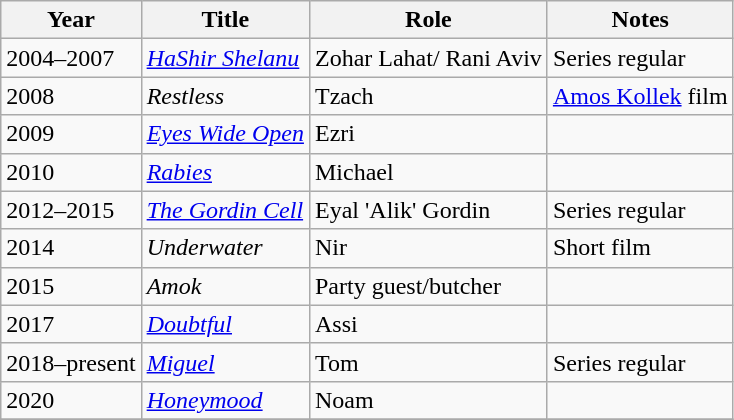<table class="wikitable sortable">
<tr>
<th>Year</th>
<th>Title</th>
<th>Role</th>
<th>Notes</th>
</tr>
<tr>
<td>2004–2007</td>
<td><em><a href='#'>HaShir Shelanu</a></em></td>
<td>Zohar Lahat/ Rani Aviv</td>
<td>Series regular</td>
</tr>
<tr>
<td>2008</td>
<td><em>Restless</em></td>
<td>Tzach</td>
<td><a href='#'>Amos Kollek</a> film</td>
</tr>
<tr>
<td>2009</td>
<td><em><a href='#'>Eyes Wide Open</a></em></td>
<td>Ezri</td>
<td></td>
</tr>
<tr>
<td>2010</td>
<td><em><a href='#'>Rabies</a></em></td>
<td>Michael</td>
<td></td>
</tr>
<tr>
<td>2012–2015</td>
<td><em><a href='#'>The Gordin Cell</a></em></td>
<td>Eyal 'Alik' Gordin</td>
<td>Series regular</td>
</tr>
<tr>
<td>2014</td>
<td><em>Underwater</em></td>
<td>Nir</td>
<td>Short film</td>
</tr>
<tr>
<td>2015</td>
<td><em>Amok</em></td>
<td>Party guest/butcher</td>
<td></td>
</tr>
<tr>
<td>2017</td>
<td><em><a href='#'>Doubtful</a></em></td>
<td>Assi</td>
<td></td>
</tr>
<tr>
<td>2018–present</td>
<td><em><a href='#'>Miguel</a></em></td>
<td>Tom</td>
<td>Series regular</td>
</tr>
<tr>
<td>2020</td>
<td><em><a href='#'>Honeymood</a></em></td>
<td>Noam</td>
<td></td>
</tr>
<tr>
</tr>
</table>
